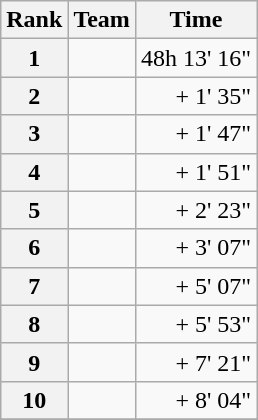<table class="wikitable">
<tr>
<th scope="col">Rank</th>
<th scope="col">Team</th>
<th scope="col">Time</th>
</tr>
<tr>
<th scope="row">1</th>
<td> </td>
<td align="right">48h 13' 16"</td>
</tr>
<tr>
<th scope="row">2</th>
<td> </td>
<td align="right">+ 1' 35"</td>
</tr>
<tr>
<th scope="row">3</th>
<td> </td>
<td align="right">+ 1' 47"</td>
</tr>
<tr>
<th scope="row">4</th>
<td> </td>
<td align="right">+ 1' 51"</td>
</tr>
<tr>
<th scope="row">5</th>
<td> </td>
<td align="right">+ 2' 23"</td>
</tr>
<tr>
<th scope="row">6</th>
<td> </td>
<td align="right">+ 3' 07"</td>
</tr>
<tr>
<th scope="row">7</th>
<td> </td>
<td align="right">+ 5' 07"</td>
</tr>
<tr>
<th scope="row">8</th>
<td> </td>
<td align="right">+ 5' 53"</td>
</tr>
<tr>
<th scope="row">9</th>
<td> </td>
<td align="right">+ 7' 21"</td>
</tr>
<tr>
<th scope="row">10</th>
<td> </td>
<td align="right">+ 8' 04"</td>
</tr>
<tr>
</tr>
</table>
